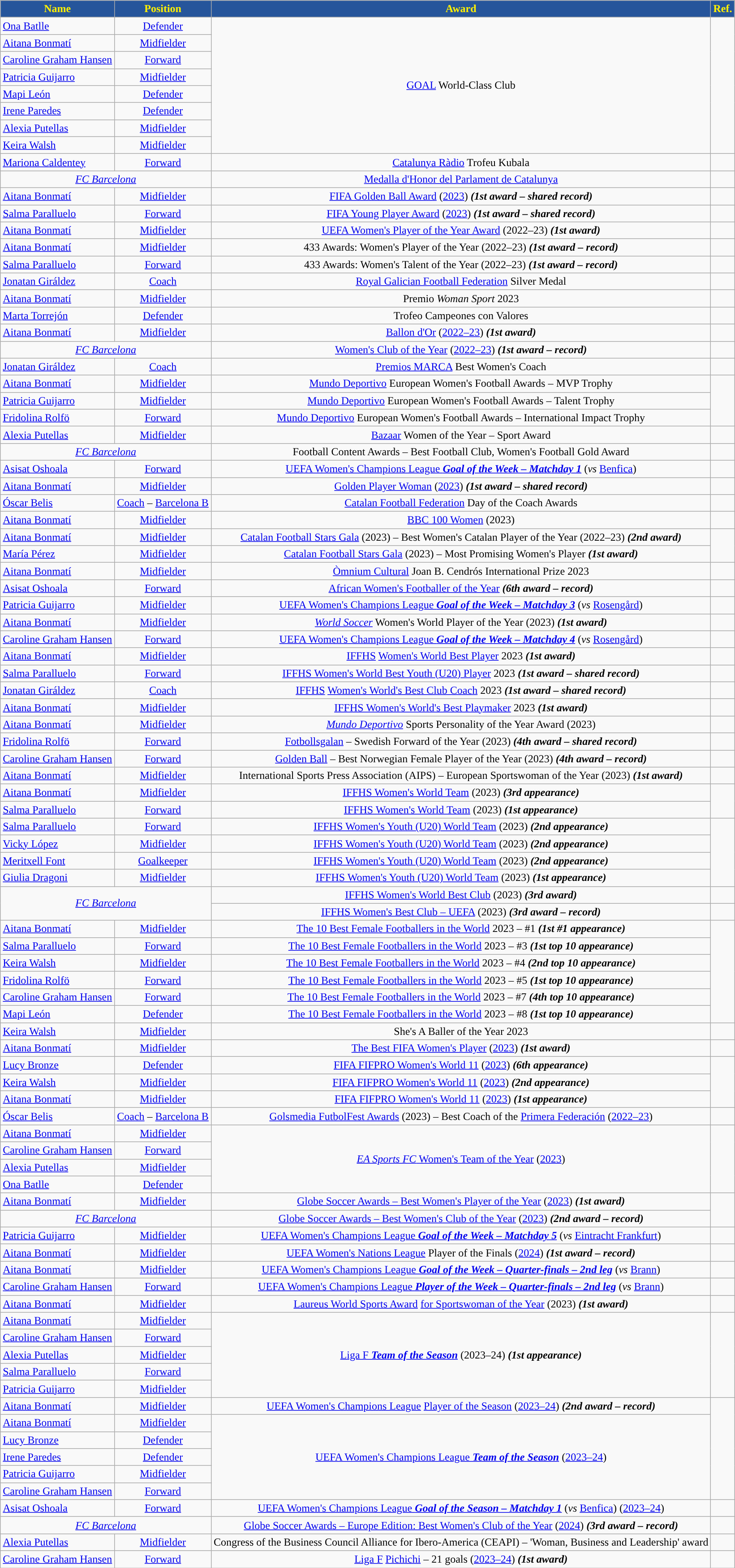<table class="wikitable">
<tr>
<th style="background:#26559B; color:#FFF000; ">Name</th>
<th style="background:#26559B; color:#FFF000; ">Position</th>
<th style="background:#26559B; color:#FFF000; ">Award</th>
<th style="background:#26559B; color:#FFF000; ">Ref.</th>
</tr>
<tr>
<td> <a href='#'>Ona Batlle</a></td>
<td align="center"><a href='#'>Defender</a></td>
<td rowspan="8" align="center"><a href='#'>GOAL</a> World-Class Club</td>
<td rowspan="8" align="center"></td>
</tr>
<tr>
<td> <a href='#'>Aitana Bonmatí</a></td>
<td align="center"><a href='#'>Midfielder</a></td>
</tr>
<tr>
<td> <a href='#'>Caroline Graham Hansen</a></td>
<td align="center"><a href='#'>Forward</a></td>
</tr>
<tr>
<td> <a href='#'>Patricia Guijarro</a></td>
<td align="center"><a href='#'>Midfielder</a></td>
</tr>
<tr>
<td> <a href='#'>Mapi León</a></td>
<td align="center"><a href='#'>Defender</a></td>
</tr>
<tr>
<td> <a href='#'>Irene Paredes</a></td>
<td align="center"><a href='#'>Defender</a></td>
</tr>
<tr>
<td> <a href='#'>Alexia Putellas</a></td>
<td align="center"><a href='#'>Midfielder</a></td>
</tr>
<tr>
<td> <a href='#'>Keira Walsh</a></td>
<td align="center"><a href='#'>Midfielder</a></td>
</tr>
<tr>
<td> <a href='#'>Mariona Caldentey</a></td>
<td align="center"><a href='#'>Forward</a></td>
<td align="center"><a href='#'>Catalunya Ràdio</a> Trofeu Kubala</td>
<td align="center"></td>
</tr>
<tr>
<td colspan="2" align="center"><a href='#'><em>FC Barcelona</em></a></td>
<td align="center"><a href='#'>Medalla d'Honor del Parlament de Catalunya</a></td>
<td align="center"></td>
</tr>
<tr>
<td> <a href='#'>Aitana Bonmatí</a></td>
<td align="center"><a href='#'>Midfielder</a></td>
<td align="center"><a href='#'>FIFA Golden Ball Award</a> (<a href='#'>2023</a>) <strong><em>(1st award – shared record)</em></strong></td>
<td align="center"></td>
</tr>
<tr>
<td> <a href='#'>Salma Paralluelo</a></td>
<td align="center"><a href='#'>Forward</a></td>
<td align="center"><a href='#'>FIFA Young Player Award</a> (<a href='#'>2023</a>) <strong><em>(1st award – shared record)</em></strong></td>
<td align="center"></td>
</tr>
<tr>
<td> <a href='#'>Aitana Bonmatí</a></td>
<td align="center"><a href='#'>Midfielder</a></td>
<td align="center"><a href='#'>UEFA Women's Player of the Year Award</a> (2022–23) <strong><em>(1st award)</em></strong></td>
<td align="center"></td>
</tr>
<tr>
<td> <a href='#'>Aitana Bonmatí</a></td>
<td align="center"><a href='#'>Midfielder</a></td>
<td align="center">433 Awards: Women's Player of the Year (2022–23) <strong><em>(1st award – record)</em></strong></td>
<td align="center"></td>
</tr>
<tr>
<td> <a href='#'>Salma Paralluelo</a></td>
<td align="center"><a href='#'>Forward</a></td>
<td align="center">433 Awards: Women's Talent of the Year (2022–23) <strong><em>(1st award – record)</em></strong></td>
<td align="center"></td>
</tr>
<tr>
<td> <a href='#'>Jonatan Giráldez</a></td>
<td align="center"><a href='#'>Coach</a></td>
<td align="center"><a href='#'>Royal Galician Football Federation</a> Silver Medal</td>
<td align="center"></td>
</tr>
<tr>
<td> <a href='#'>Aitana Bonmatí</a></td>
<td align="center"><a href='#'>Midfielder</a></td>
<td align="center">Premio <em>Woman Sport</em> 2023</td>
<td align="center"></td>
</tr>
<tr>
<td> <a href='#'>Marta Torrejón</a></td>
<td align="center"><a href='#'>Defender</a></td>
<td align="center">Trofeo Campeones con Valores</td>
<td align="center"></td>
</tr>
<tr>
<td> <a href='#'>Aitana Bonmatí</a></td>
<td align="center"><a href='#'>Midfielder</a></td>
<td align="center"><a href='#'>Ballon d'Or</a> (<a href='#'>2022–23</a>) <strong><em>(1st award)</em></strong></td>
<td align="center"></td>
</tr>
<tr>
<td colspan="2" align="center"><a href='#'><em>FC Barcelona</em></a></td>
<td align="center"><a href='#'>Women's Club of the Year</a> (<a href='#'>2022–23</a>) <strong><em>(1st award – record)</em></strong></td>
<td align="center"></td>
</tr>
<tr>
<td> <a href='#'>Jonatan Giráldez</a></td>
<td align="center"><a href='#'>Coach</a></td>
<td align="center"><a href='#'>Premios MARCA</a> Best Women's Coach</td>
<td align="center"></td>
</tr>
<tr>
<td> <a href='#'>Aitana Bonmatí</a></td>
<td align="center"><a href='#'>Midfielder</a></td>
<td align="center"><a href='#'>Mundo Deportivo</a> European Women's Football Awards – MVP Trophy</td>
<td align="center" rowspan="3"></td>
</tr>
<tr>
<td> <a href='#'>Patricia Guijarro</a></td>
<td align="center"><a href='#'>Midfielder</a></td>
<td align="center"><a href='#'>Mundo Deportivo</a> European Women's Football Awards – Talent Trophy</td>
</tr>
<tr>
<td> <a href='#'>Fridolina Rolfö</a></td>
<td align="center"><a href='#'>Forward</a></td>
<td align="center"><a href='#'>Mundo Deportivo</a> European Women's Football Awards – International Impact Trophy</td>
</tr>
<tr>
<td> <a href='#'>Alexia Putellas</a></td>
<td style="text-align:center"><a href='#'>Midfielder</a></td>
<td style="text-align:center"><a href='#'>Bazaar</a> Women of the Year – Sport Award</td>
<td style="text-align:center"></td>
</tr>
<tr>
<td colspan="2" style="text-align:center"><a href='#'><em>FC Barcelona</em></a></td>
<td style="text-align:center">Football Content Awards – Best Football Club, Women's Football Gold Award</td>
<td style="text-align:center"></td>
</tr>
<tr>
<td> <a href='#'>Asisat Oshoala</a></td>
<td style="text-align:center"><a href='#'>Forward</a></td>
<td style="text-align:center"><a href='#'>UEFA Women's Champions League <strong><em>Goal of the Week – Matchday 1</em></strong></a> (<em>vs</em> <a href='#'>Benfica</a>)</td>
<td style="text-align:center"></td>
</tr>
<tr>
<td> <a href='#'>Aitana Bonmatí</a></td>
<td style="text-align:center"><a href='#'>Midfielder</a></td>
<td style="text-align:center"><a href='#'>Golden Player Woman</a> (<a href='#'>2023</a>) <strong><em>(1st award – shared record)</em></strong></td>
<td style="text-align:center"></td>
</tr>
<tr>
<td> <a href='#'>Óscar Belis</a></td>
<td style="text-align:center"><a href='#'>Coach</a> – <a href='#'>Barcelona B</a></td>
<td style="text-align:center"><a href='#'>Catalan Football Federation</a> Day of the Coach Awards</td>
<td style="text-align:center"></td>
</tr>
<tr>
<td> <a href='#'>Aitana Bonmatí</a></td>
<td style="text-align:center"><a href='#'>Midfielder</a></td>
<td style="text-align:center"><a href='#'>BBC 100 Women</a> (2023)</td>
<td style="text-align:center"></td>
</tr>
<tr>
<td> <a href='#'>Aitana Bonmatí</a></td>
<td align="center"><a href='#'>Midfielder</a></td>
<td align="center"><a href='#'>Catalan Football Stars Gala</a> (2023) – Best Women's Catalan Player of the Year (2022–23) <strong><em>(2nd award)</em></strong></td>
<td align="center" rowspan="2"></td>
</tr>
<tr>
<td> <a href='#'>María Pérez</a></td>
<td align="center"><a href='#'>Midfielder</a></td>
<td align="center"><a href='#'>Catalan Football Stars Gala</a> (2023) – Most Promising Women's Player <strong><em>(1st award)</em></strong></td>
</tr>
<tr>
<td> <a href='#'>Aitana Bonmatí</a></td>
<td align="center"><a href='#'>Midfielder</a></td>
<td align="center"><a href='#'>Òmnium Cultural</a> Joan B. Cendrós International Prize 2023</td>
<td align="center"></td>
</tr>
<tr>
<td> <a href='#'>Asisat Oshoala</a></td>
<td align="center"><a href='#'>Forward</a></td>
<td align="center"><a href='#'>African Women's Footballer of the Year</a> <strong><em>(6th award – record)</em></strong></td>
<td align="center"></td>
</tr>
<tr>
<td> <a href='#'>Patricia Guijarro</a></td>
<td style="text-align:center"><a href='#'>Midfielder</a></td>
<td style="text-align:center"><a href='#'>UEFA Women's Champions League <strong><em>Goal of the Week – Matchday 3</em></strong></a> (<em>vs</em> <a href='#'>Rosengård</a>)</td>
<td style="text-align:center"></td>
</tr>
<tr>
<td> <a href='#'>Aitana Bonmatí</a></td>
<td align="center"><a href='#'>Midfielder</a></td>
<td align="center"><a href='#'><em>World Soccer</em></a> Women's World Player of the Year (2023) <strong><em>(1st award)</em></strong></td>
<td align="center"></td>
</tr>
<tr>
<td> <a href='#'>Caroline Graham Hansen</a></td>
<td style="text-align:center"><a href='#'>Forward</a></td>
<td style="text-align:center"><a href='#'>UEFA Women's Champions League <strong><em>Goal of the Week – Matchday 4</em></strong></a> (<em>vs</em> <a href='#'>Rosengård</a>)</td>
<td style="text-align:center"></td>
</tr>
<tr>
<td> <a href='#'>Aitana Bonmatí</a></td>
<td align="center"><a href='#'>Midfielder</a></td>
<td align="center"><a href='#'>IFFHS</a> <a href='#'>Women's World Best Player</a> 2023 <strong><em>(1st award)</em></strong></td>
<td align="center"></td>
</tr>
<tr>
<td> <a href='#'>Salma Paralluelo</a></td>
<td align="center"><a href='#'>Forward</a></td>
<td align="center"><a href='#'>IFFHS Women's World Best Youth (U20) Player</a> 2023 <strong><em>(1st award – shared record)</em></strong></td>
<td align="center"></td>
</tr>
<tr>
<td> <a href='#'>Jonatan Giráldez</a></td>
<td align="center"><a href='#'>Coach</a></td>
<td align="center"><a href='#'>IFFHS</a> <a href='#'>Women's World's Best Club Coach</a> 2023 <strong><em>(1st award – shared record)</em></strong></td>
<td align="center"></td>
</tr>
<tr>
<td> <a href='#'>Aitana Bonmatí</a></td>
<td align="center"><a href='#'>Midfielder</a></td>
<td align="center"><a href='#'>IFFHS Women's World's Best Playmaker</a> 2023 <strong><em>(1st award)</em></strong></td>
<td align="center"></td>
</tr>
<tr>
<td> <a href='#'>Aitana Bonmatí</a></td>
<td align="center"><a href='#'>Midfielder</a></td>
<td align="center"><em><a href='#'>Mundo Deportivo</a></em> Sports Personality of the Year Award (2023)</td>
<td align="center"></td>
</tr>
<tr>
<td> <a href='#'>Fridolina Rolfö</a></td>
<td style="text-align:center"><a href='#'>Forward</a></td>
<td style="text-align:center"><a href='#'>Fotbollsgalan</a> – Swedish Forward of the Year (2023) <strong><em>(4th award – shared record)</em></strong></td>
<td style="text-align:center"></td>
</tr>
<tr>
<td> <a href='#'>Caroline Graham Hansen</a></td>
<td style="text-align:center"><a href='#'>Forward</a></td>
<td style="text-align:center"><a href='#'>Golden Ball</a> – Best Norwegian Female Player of the Year (2023) <strong><em>(4th award – record)</em></strong></td>
<td style="text-align:center"></td>
</tr>
<tr>
<td> <a href='#'>Aitana Bonmatí</a></td>
<td align="center"><a href='#'>Midfielder</a></td>
<td align="center">International Sports Press Association (AIPS) – European Sportswoman of the Year (2023) <strong><em>(1st award)</em></strong></td>
<td align="center"></td>
</tr>
<tr>
<td> <a href='#'>Aitana Bonmatí</a></td>
<td align="center"><a href='#'>Midfielder</a></td>
<td align="center"><a href='#'>IFFHS Women's World Team</a> (2023) <strong><em>(3rd appearance)</em></strong></td>
<td rowspan="2" align="center"></td>
</tr>
<tr>
<td> <a href='#'>Salma Paralluelo</a></td>
<td align="center"><a href='#'>Forward</a></td>
<td align="center"><a href='#'>IFFHS Women's World Team</a> (2023) <strong><em>(1st appearance)</em></strong></td>
</tr>
<tr>
<td> <a href='#'>Salma Paralluelo</a></td>
<td align="center"><a href='#'>Forward</a></td>
<td align="center"><a href='#'>IFFHS Women's Youth (U20) World Team</a> (2023) <strong><em>(2nd appearance)</em></strong></td>
<td rowspan="4" align="center"></td>
</tr>
<tr>
<td> <a href='#'>Vicky López</a></td>
<td align="center"><a href='#'>Midfielder</a></td>
<td align="center"><a href='#'>IFFHS Women's Youth (U20) World Team</a> (2023) <strong><em>(2nd appearance)</em></strong></td>
</tr>
<tr>
<td> <a href='#'>Meritxell Font</a></td>
<td align="center"><a href='#'>Goalkeeper</a></td>
<td align="center"><a href='#'>IFFHS Women's Youth (U20) World Team</a> (2023) <strong><em>(2nd appearance)</em></strong></td>
</tr>
<tr>
<td> <a href='#'>Giulia Dragoni</a></td>
<td align="center"><a href='#'>Midfielder</a></td>
<td align="center"><a href='#'>IFFHS Women's Youth (U20) World Team</a> (2023) <strong><em>(1st appearance)</em></strong></td>
</tr>
<tr>
<td rowspan="2" colspan="2" align="center"><a href='#'><em>FC Barcelona</em></a></td>
<td align="center"><a href='#'>IFFHS Women's World Best Club</a> (2023) <strong><em>(3rd award)</em></strong></td>
<td align="center"></td>
</tr>
<tr>
<td align="center"><a href='#'>IFFHS Women's Best Club – UEFA</a> (2023) <strong><em>(3rd award – record)</em></strong></td>
<td align="center"></td>
</tr>
<tr>
<td> <a href='#'>Aitana Bonmatí</a></td>
<td align="center"><a href='#'>Midfielder</a></td>
<td align="center"><a href='#'>The 10 Best Female Footballers in the World</a> 2023 – #1 <strong><em>(1st #1 appearance)</em></strong></td>
<td rowspan="6" align="center"></td>
</tr>
<tr>
<td> <a href='#'>Salma Paralluelo</a></td>
<td align="center"><a href='#'>Forward</a></td>
<td align="center"><a href='#'>The 10 Best Female Footballers in the World</a> 2023 – #3 <strong><em>(1st top 10 appearance)</em></strong></td>
</tr>
<tr>
<td> <a href='#'>Keira Walsh</a></td>
<td align="center"><a href='#'>Midfielder</a></td>
<td align="center"><a href='#'>The 10 Best Female Footballers in the World</a> 2023 – #4 <strong><em>(2nd top 10 appearance)</em></strong></td>
</tr>
<tr>
<td> <a href='#'>Fridolina Rolfö</a></td>
<td align="center"><a href='#'>Forward</a></td>
<td align="center"><a href='#'>The 10 Best Female Footballers in the World</a> 2023 – #5 <strong><em>(1st top 10 appearance)</em></strong></td>
</tr>
<tr>
<td> <a href='#'>Caroline Graham Hansen</a></td>
<td align="center"><a href='#'>Forward</a></td>
<td align="center"><a href='#'>The 10 Best Female Footballers in the World</a> 2023 – #7 <strong><em>(4th top 10 appearance)</em></strong></td>
</tr>
<tr>
<td> <a href='#'>Mapi León</a></td>
<td align="center"><a href='#'>Defender</a></td>
<td align="center"><a href='#'>The 10 Best Female Footballers in the World</a> 2023 – #8 <strong><em>(1st top 10 appearance)</em></strong></td>
</tr>
<tr>
<td> <a href='#'>Keira Walsh</a></td>
<td align="center"><a href='#'>Midfielder</a></td>
<td align="center">She's A Baller of the Year 2023</td>
<td align="center"></td>
</tr>
<tr>
<td> <a href='#'>Aitana Bonmatí</a></td>
<td align="center"><a href='#'>Midfielder</a></td>
<td align="center"><a href='#'>The Best FIFA Women's Player</a> (<a href='#'>2023</a>) <strong><em>(1st award)</em></strong></td>
<td align="center"></td>
</tr>
<tr>
<td> <a href='#'>Lucy Bronze</a></td>
<td align="center"><a href='#'>Defender</a></td>
<td align="center"><a href='#'>FIFA FIFPRO Women's World 11</a> (<a href='#'>2023</a>) <strong><em>(6th appearance)</em></strong></td>
<td rowspan="3" align="center"></td>
</tr>
<tr>
<td> <a href='#'>Keira Walsh</a></td>
<td align="center"><a href='#'>Midfielder</a></td>
<td align="center"><a href='#'>FIFA FIFPRO Women's World 11</a> (<a href='#'>2023</a>) <strong><em>(2nd appearance)</em></strong></td>
</tr>
<tr>
<td> <a href='#'>Aitana Bonmatí</a></td>
<td align="center"><a href='#'>Midfielder</a></td>
<td align="center"><a href='#'>FIFA FIFPRO Women's World 11</a> (<a href='#'>2023</a>) <strong><em>(1st appearance)</em></strong></td>
</tr>
<tr>
<td> <a href='#'>Óscar Belis</a></td>
<td align="center"><a href='#'>Coach</a> – <a href='#'>Barcelona B</a></td>
<td align="center"><a href='#'>Golsmedia FutbolFest Awards</a> (2023) – Best Coach of the <a href='#'>Primera Federación</a> (<a href='#'>2022–23</a>)</td>
<td align="center"></td>
</tr>
<tr>
<td> <a href='#'>Aitana Bonmatí</a></td>
<td align="center"><a href='#'>Midfielder</a></td>
<td rowspan="4" align="center"><a href='#'><em>EA Sports FC</em> Women's Team of the Year</a> (<a href='#'>2023</a>)</td>
<td rowspan="4" align="center"></td>
</tr>
<tr>
<td> <a href='#'>Caroline Graham Hansen</a></td>
<td align="center"><a href='#'>Forward</a></td>
</tr>
<tr>
<td> <a href='#'>Alexia Putellas</a></td>
<td align="center"><a href='#'>Midfielder</a></td>
</tr>
<tr>
<td> <a href='#'>Ona Batlle</a></td>
<td align="center"><a href='#'>Defender</a></td>
</tr>
<tr>
<td> <a href='#'>Aitana Bonmatí</a></td>
<td align="center"><a href='#'>Midfielder</a></td>
<td align="center"><a href='#'>Globe Soccer Awards – Best Women's Player of the Year</a> (<a href='#'>2023</a>) <strong><em>(1st award)</em></strong></td>
<td rowspan="2" align="center"></td>
</tr>
<tr>
<td colspan="2" align="center"><a href='#'><em>FC Barcelona</em></a></td>
<td align="center"><a href='#'>Globe Soccer Awards – Best Women's Club of the Year</a> (<a href='#'>2023</a>) <strong><em>(2nd award – record)</em></strong></td>
</tr>
<tr>
<td> <a href='#'>Patricia Guijarro</a></td>
<td style="text-align:center"><a href='#'>Midfielder</a></td>
<td style="text-align:center"><a href='#'>UEFA Women's Champions League <strong><em>Goal of the Week – Matchday 5</em></strong></a> (<em>vs</em> <a href='#'>Eintracht Frankfurt</a>)</td>
<td style="text-align:center"></td>
</tr>
<tr>
<td> <a href='#'>Aitana Bonmatí</a></td>
<td align="center"><a href='#'>Midfielder</a></td>
<td align="center"><a href='#'>UEFA Women's Nations League</a> Player of the Finals (<a href='#'>2024</a>) <strong><em>(1st award – record)</em></strong></td>
<td align="center"></td>
</tr>
<tr>
<td> <a href='#'>Aitana Bonmatí</a></td>
<td align="center"><a href='#'>Midfielder</a></td>
<td align="center"><a href='#'>UEFA Women's Champions League <strong><em>Goal of the Week – Quarter-finals – 2nd leg</em></strong></a> (<em>vs</em> <a href='#'>Brann</a>)</td>
<td align="center"></td>
</tr>
<tr>
<td> <a href='#'>Caroline Graham Hansen</a></td>
<td align="center"><a href='#'>Forward</a></td>
<td align="center"><a href='#'>UEFA Women's Champions League <strong><em>Player of the Week – Quarter-finals – 2nd leg</em></strong></a> (<em>vs</em> <a href='#'>Brann</a>)</td>
<td align="center"></td>
</tr>
<tr>
<td> <a href='#'>Aitana Bonmatí</a></td>
<td align="center"><a href='#'>Midfielder</a></td>
<td align="center"><a href='#'>Laureus World Sports Award</a> <a href='#'>for Sportswoman of the Year</a> (2023) <strong><em>(1st award)</em></strong></td>
<td align="center"></td>
</tr>
<tr>
<td> <a href='#'>Aitana Bonmatí</a></td>
<td align="center"><a href='#'>Midfielder</a></td>
<td align="center"; rowspan=5><a href='#'>Liga F <strong><em>Team of the Season</em></strong></a> (2023–24) <strong><em>(1st appearance)</em></strong></td>
<td align="center"; rowspan=5></td>
</tr>
<tr>
<td> <a href='#'>Caroline Graham Hansen</a></td>
<td align="center"><a href='#'>Forward</a></td>
</tr>
<tr>
<td> <a href='#'>Alexia Putellas</a></td>
<td align="center"><a href='#'>Midfielder</a></td>
</tr>
<tr>
<td> <a href='#'>Salma Paralluelo</a></td>
<td align="center"><a href='#'>Forward</a></td>
</tr>
<tr>
<td> <a href='#'>Patricia Guijarro</a></td>
<td align="center"><a href='#'>Midfielder</a></td>
</tr>
<tr>
<td> <a href='#'>Aitana Bonmatí</a></td>
<td align="center"><a href='#'>Midfielder</a></td>
<td align="center"><a href='#'>UEFA Women's Champions League</a> <a href='#'>Player of the Season</a> (<a href='#'>2023–24</a>) <strong><em>(2nd award – record)</em></strong></td>
<td align="center"; rowspan=6></td>
</tr>
<tr>
<td> <a href='#'>Aitana Bonmatí</a></td>
<td align="center"><a href='#'>Midfielder</a></td>
<td align="center"; rowspan=5><a href='#'>UEFA Women's Champions League <strong><em>Team of the Season</em></strong></a> (<a href='#'>2023–24</a>)</td>
</tr>
<tr>
<td> <a href='#'>Lucy Bronze</a></td>
<td align="center"><a href='#'>Defender</a></td>
</tr>
<tr>
<td> <a href='#'>Irene Paredes</a></td>
<td align="center"><a href='#'>Defender</a></td>
</tr>
<tr>
<td> <a href='#'>Patricia Guijarro</a></td>
<td align="center"><a href='#'>Midfielder</a></td>
</tr>
<tr>
<td> <a href='#'>Caroline Graham Hansen</a></td>
<td align="center"><a href='#'>Forward</a></td>
</tr>
<tr>
<td> <a href='#'>Asisat Oshoala</a></td>
<td align="center"><a href='#'>Forward</a></td>
<td align="center"><a href='#'>UEFA Women's Champions League <strong><em>Goal of the Season – Matchday 1</em></strong></a> (<em>vs</em> <a href='#'>Benfica</a>) (<a href='#'>2023–24</a>)</td>
<td align="center"></td>
</tr>
<tr>
<td colspan="2" align="center"><a href='#'><em>FC Barcelona</em></a></td>
<td align="center"><a href='#'>Globe Soccer Awards – Europe Edition: Best Women's Club of the Year</a> (<a href='#'>2024</a>) <strong><em>(3rd award – record)</em></strong></td>
<td align="center"></td>
</tr>
<tr>
<td> <a href='#'>Alexia Putellas</a></td>
<td align="center"><a href='#'>Midfielder</a></td>
<td align="center">Congress of the Business Council Alliance for Ibero-America (CEAPI) – 'Woman, Business and Leadership' award</td>
<td align="center"></td>
</tr>
<tr>
<td> <a href='#'>Caroline Graham Hansen</a></td>
<td align="center"><a href='#'>Forward</a></td>
<td align="center"><a href='#'>Liga F</a> <a href='#'>Pichichi</a> – 21 goals (<a href='#'>2023–24</a>) <strong><em>(1st award)</em></strong></td>
<td align="center"></td>
</tr>
</table>
